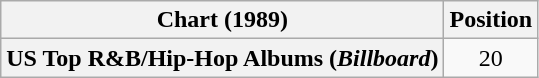<table class="wikitable plainrowheaders" style="text-align:center">
<tr>
<th scope="col">Chart (1989)</th>
<th scope="col">Position</th>
</tr>
<tr>
<th scope="row">US Top R&B/Hip-Hop Albums (<em>Billboard</em>)</th>
<td>20</td>
</tr>
</table>
